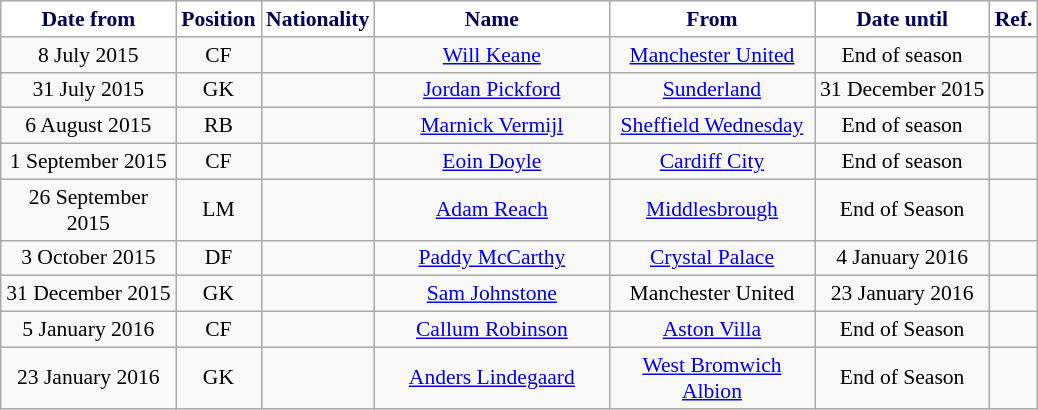<table class="wikitable"  style="text-align:center; font-size:90%; ">
<tr>
<th style="background:#fff; color:#00005a; width:110px;">Date from</th>
<th style="background:#fff; color:#00005a; width:50px;">Position</th>
<th style="background:#fff; color:#00005a; width:50px;">Nationality</th>
<th style="background:#fff; color:#00005a; width:150px;">Name</th>
<th style="background:#fff; color:#00005a; width:130px;">From</th>
<th style="background:#fff; color:#00005a; width:110px;">Date until</th>
<th style="background:#fff; color:#00005a;">Ref.</th>
</tr>
<tr>
<td>8 July 2015</td>
<td>CF</td>
<td></td>
<td><a href='#'>Will Keane</a></td>
<td><a href='#'>Manchester United</a></td>
<td>End of season</td>
<td></td>
</tr>
<tr>
<td>31 July 2015</td>
<td>GK</td>
<td></td>
<td><a href='#'>Jordan Pickford</a></td>
<td><a href='#'>Sunderland</a></td>
<td>31 December 2015</td>
<td></td>
</tr>
<tr>
<td>6 August 2015</td>
<td>RB</td>
<td></td>
<td><a href='#'>Marnick Vermijl</a></td>
<td><a href='#'>Sheffield Wednesday</a></td>
<td>End of season</td>
<td></td>
</tr>
<tr>
<td>1 September 2015</td>
<td>CF</td>
<td></td>
<td><a href='#'>Eoin Doyle</a></td>
<td><a href='#'>Cardiff City</a></td>
<td>End of season</td>
<td></td>
</tr>
<tr>
<td>26 September 2015</td>
<td>LM</td>
<td></td>
<td><a href='#'>Adam Reach</a></td>
<td><a href='#'>Middlesbrough</a></td>
<td>End of Season</td>
<td></td>
</tr>
<tr>
<td>3 October 2015</td>
<td>DF</td>
<td></td>
<td><a href='#'>Paddy McCarthy</a></td>
<td><a href='#'>Crystal Palace</a></td>
<td>4 January 2016</td>
<td></td>
</tr>
<tr>
<td>31 December 2015</td>
<td>GK</td>
<td></td>
<td><a href='#'>Sam Johnstone</a></td>
<td>Manchester United</td>
<td>23 January 2016</td>
<td></td>
</tr>
<tr>
<td>5 January 2016</td>
<td>CF</td>
<td></td>
<td><a href='#'>Callum Robinson</a></td>
<td><a href='#'>Aston Villa</a></td>
<td>End of Season</td>
<td></td>
</tr>
<tr>
<td>23 January 2016</td>
<td>GK</td>
<td></td>
<td><a href='#'>Anders Lindegaard</a></td>
<td><a href='#'>West Bromwich Albion</a></td>
<td>End of Season</td>
<td></td>
</tr>
</table>
